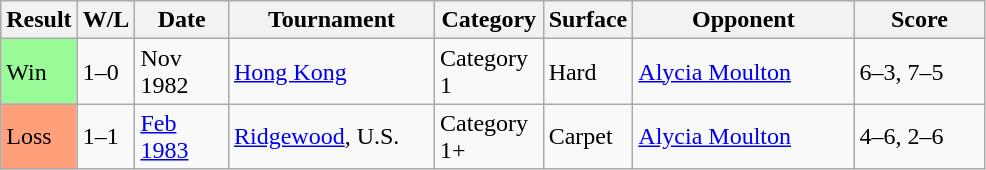<table class="sortable wikitable">
<tr>
<th>Result</th>
<th style="width:30px" class="unsortable">W/L</th>
<th style="width:55px">Date</th>
<th style="width:130px">Tournament</th>
<th style="width:65px">Category</th>
<th style="width:50px">Surface</th>
<th style="width:140px">Opponent</th>
<th style="width:80px" class="unsortable">Score</th>
</tr>
<tr>
<td style="background:#98FB98;">Win</td>
<td>1–0</td>
<td>Nov 1982</td>
<td><a href='#'>Hong Kong</a></td>
<td>Category 1</td>
<td>Hard</td>
<td> <a href='#'>Alycia Moulton</a></td>
<td>6–3, 7–5</td>
</tr>
<tr>
<td style="background:#FFA07A;">Loss</td>
<td>1–1</td>
<td><a href='#'>Feb 1983</a></td>
<td><a href='#'>Ridgewood</a>, U.S.</td>
<td>Category 1+</td>
<td>Carpet</td>
<td> <a href='#'>Alycia Moulton</a></td>
<td>4–6, 2–6</td>
</tr>
</table>
